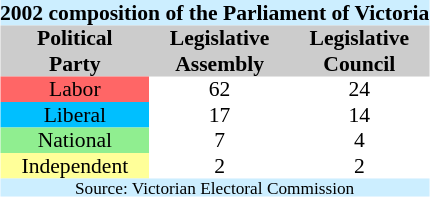<table class="toccolours" align="right" cellpadding="0" cellspacing="0" style="margin-right: .5em; margin-top: .4em;font-size: 90%;">
<tr>
<th colspan=3 bgcolor="#cceeff" align="center">2002 composition of the Parliament of Victoria</th>
</tr>
<tr>
</tr>
<tr bgcolor="#cccccc" valign="top">
<th>Political<br>Party</th>
<th>Legislative<br>Assembly</th>
<th>Legislative<br>Council</th>
</tr>
<tr>
<td align="center" bgcolor="FF6666">Labor</td>
<td align="center">62</td>
<td align="center">24</td>
</tr>
<tr>
<td align="center" bgcolor="00BFFF">Liberal</td>
<td align="center">17</td>
<td align="center">14</td>
</tr>
<tr>
<td align="center" bgcolor="90EE90">National</td>
<td align="center">7</td>
<td align="center">4</td>
</tr>
<tr>
<td align="center" bgcolor="ffff99">Independent</td>
<td align="center">2</td>
<td align="center">2</td>
</tr>
<tr>
<td style="font-size: 80%" colspan=3 bgcolor="#cceeff" align="center">Source: Victorian Electoral Commission</td>
</tr>
<tr>
</tr>
</table>
